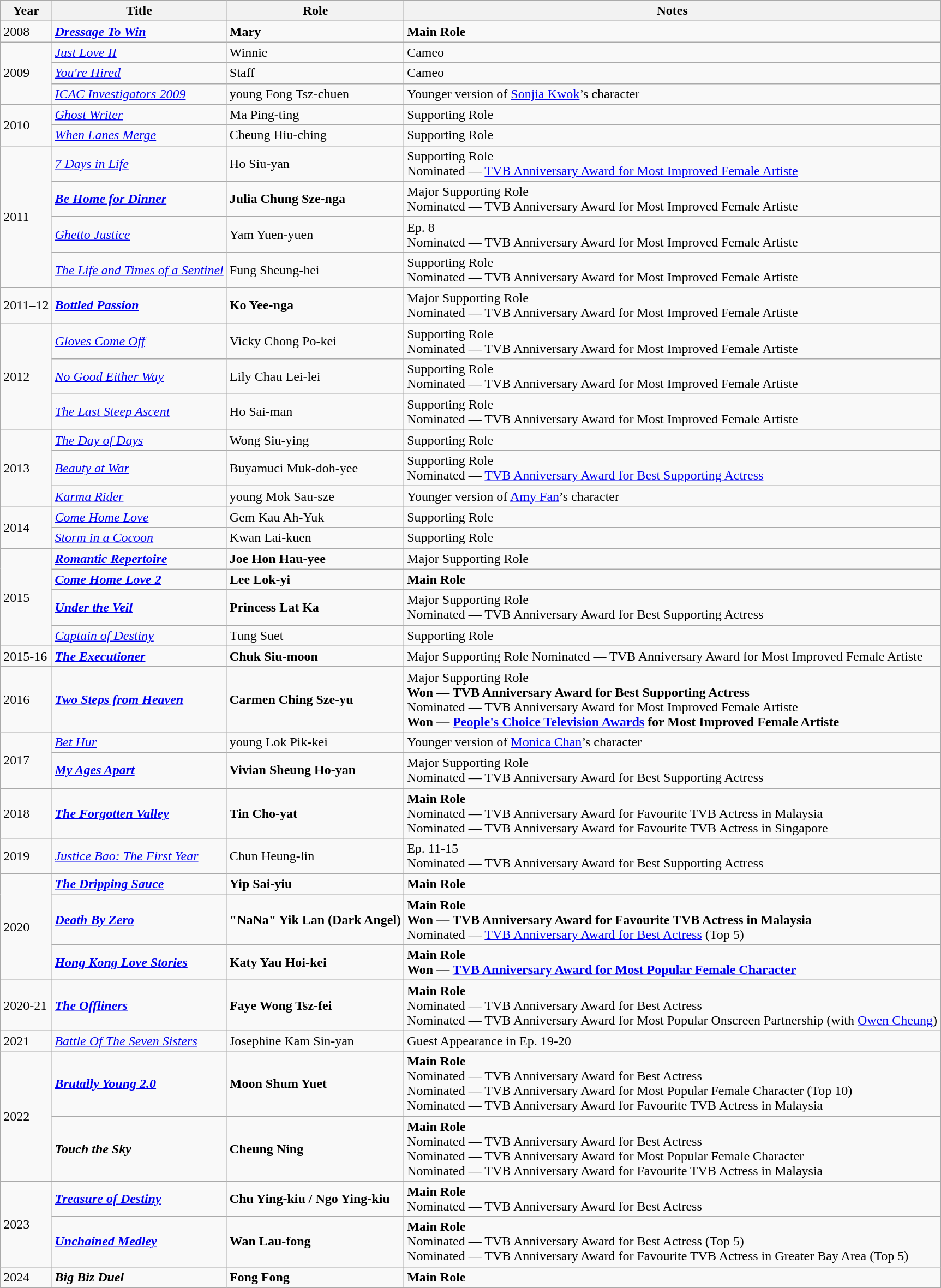<table class="wikitable plainrowheaders sortable">
<tr>
<th scope="col">Year</th>
<th scope="col">Title</th>
<th scope="col">Role</th>
<th scope="col" class="unsortable">Notes</th>
</tr>
<tr>
<td>2008</td>
<td><strong><em><a href='#'>Dressage To Win</a></em></strong></td>
<td><strong> Mary </strong></td>
<td><strong> Main Role </strong></td>
</tr>
<tr>
<td rowspan=3>2009</td>
<td><em><a href='#'>Just Love II</a></em></td>
<td>Winnie</td>
<td>Cameo</td>
</tr>
<tr>
<td><em><a href='#'>You're Hired</a></em></td>
<td>Staff</td>
<td>Cameo</td>
</tr>
<tr>
<td><em><a href='#'>ICAC Investigators 2009</a></em></td>
<td>young Fong Tsz-chuen</td>
<td>Younger version of <a href='#'>Sonjia Kwok</a>’s character</td>
</tr>
<tr>
<td rowspan=2>2010</td>
<td><em><a href='#'>Ghost Writer</a></em></td>
<td>Ma Ping-ting</td>
<td>Supporting Role</td>
</tr>
<tr>
<td><em><a href='#'>When Lanes Merge</a></em></td>
<td>Cheung Hiu-ching</td>
<td>Supporting Role</td>
</tr>
<tr>
<td rowspan=4>2011</td>
<td><em><a href='#'>7 Days in Life</a></em></td>
<td>Ho Siu-yan</td>
<td>Supporting Role<br>Nominated — <a href='#'>TVB Anniversary Award for Most Improved Female Artiste</a></td>
</tr>
<tr>
<td><strong><em><a href='#'>Be Home for Dinner</a></em></strong></td>
<td><strong> Julia Chung Sze-nga </strong></td>
<td>Major Supporting Role<br>Nominated — TVB Anniversary Award for Most Improved Female Artiste</td>
</tr>
<tr>
<td><em><a href='#'>Ghetto Justice</a></em></td>
<td>Yam Yuen-yuen</td>
<td>Ep. 8<br>Nominated — TVB Anniversary Award for Most Improved Female Artiste</td>
</tr>
<tr>
<td><em><a href='#'>The Life and Times of a Sentinel</a></em></td>
<td>Fung Sheung-hei</td>
<td>Supporting Role<br>Nominated — TVB Anniversary Award for Most Improved Female Artiste</td>
</tr>
<tr>
<td>2011–12</td>
<td><strong><em><a href='#'>Bottled Passion</a></em></strong></td>
<td><strong> Ko Yee-nga </strong></td>
<td>Major Supporting Role<br>Nominated — TVB Anniversary Award for Most Improved Female Artiste</td>
</tr>
<tr>
<td rowspan=3>2012</td>
<td><em><a href='#'>Gloves Come Off</a></em></td>
<td>Vicky Chong Po-kei</td>
<td>Supporting Role<br>Nominated — TVB Anniversary Award for Most Improved Female Artiste</td>
</tr>
<tr>
<td><em><a href='#'>No Good Either Way</a></em></td>
<td>Lily Chau Lei-lei</td>
<td>Supporting Role<br>Nominated — TVB Anniversary Award for Most Improved Female Artiste</td>
</tr>
<tr>
<td><em><a href='#'>The Last Steep Ascent</a></em></td>
<td>Ho Sai-man</td>
<td>Supporting Role<br>Nominated — TVB Anniversary Award for Most Improved Female Artiste</td>
</tr>
<tr>
<td rowspan=3>2013</td>
<td><em><a href='#'>The Day of Days</a></em></td>
<td>Wong Siu-ying</td>
<td>Supporting Role</td>
</tr>
<tr>
<td><em><a href='#'>Beauty at War</a></em></td>
<td>Buyamuci Muk-doh-yee</td>
<td>Supporting Role<br>Nominated — <a href='#'>TVB Anniversary Award for Best Supporting Actress</a></td>
</tr>
<tr>
<td><em><a href='#'>Karma Rider</a></em></td>
<td>young Mok Sau-sze</td>
<td>Younger version of <a href='#'>Amy Fan</a>’s character</td>
</tr>
<tr>
<td rowspan=2>2014</td>
<td><em><a href='#'>Come Home Love</a></em></td>
<td>Gem Kau Ah-Yuk</td>
<td>Supporting Role</td>
</tr>
<tr>
<td><em><a href='#'>Storm in a Cocoon</a></em></td>
<td>Kwan Lai-kuen</td>
<td>Supporting Role</td>
</tr>
<tr>
<td rowspan=4>2015</td>
<td><strong><em><a href='#'>Romantic Repertoire</a></em></strong></td>
<td><strong> Joe Hon Hau-yee </strong></td>
<td>Major Supporting Role</td>
</tr>
<tr>
<td><strong><em><a href='#'>Come Home Love 2</a></em></strong></td>
<td><strong> Lee Lok-yi </strong></td>
<td><strong> Main Role </strong></td>
</tr>
<tr>
<td><strong><em><a href='#'>Under the Veil</a></em></strong></td>
<td><strong> Princess Lat Ka </strong></td>
<td>Major Supporting Role<br>Nominated — TVB Anniversary Award for Best Supporting Actress</td>
</tr>
<tr>
<td><em><a href='#'>Captain of Destiny</a></em></td>
<td>Tung Suet</td>
<td>Supporting Role</td>
</tr>
<tr>
<td rowspan=1>2015-16</td>
<td><strong><em><a href='#'>The Executioner</a></em></strong></td>
<td><strong> Chuk Siu-moon </strong></td>
<td>Major Supporting Role  Nominated — TVB Anniversary Award for Most Improved Female Artiste</td>
</tr>
<tr>
<td>2016</td>
<td><strong><em><a href='#'>Two Steps from Heaven</a></em></strong></td>
<td><strong> Carmen Ching Sze-yu </strong></td>
<td>Major Supporting Role<br><strong>Won — TVB Anniversary Award for Best Supporting Actress</strong> <br> Nominated — TVB Anniversary Award for Most Improved Female Artiste <br> <strong>Won — <a href='#'>People's Choice Television Awards</a> for Most Improved Female Artiste</strong></td>
</tr>
<tr>
<td rowspan=2>2017</td>
<td><em><a href='#'>Bet Hur</a></em></td>
<td>young Lok Pik-kei</td>
<td>Younger version of <a href='#'>Monica Chan</a>’s character</td>
</tr>
<tr>
<td><strong><em><a href='#'>My Ages Apart</a></em></strong></td>
<td><strong> Vivian Sheung Ho-yan </strong></td>
<td>Major Supporting Role<br>Nominated — TVB Anniversary Award for Best Supporting Actress</td>
</tr>
<tr>
<td>2018</td>
<td><strong><em><a href='#'>The Forgotten Valley</a></em></strong></td>
<td><strong> Tin Cho-yat </strong></td>
<td><strong>Main Role</strong> <br> Nominated — TVB Anniversary Award for Favourite TVB Actress in Malaysia <br> Nominated — TVB Anniversary Award for Favourite TVB Actress in Singapore</td>
</tr>
<tr>
<td>2019</td>
<td><em><a href='#'>Justice Bao: The First Year</a></em></td>
<td>Chun Heung-lin</td>
<td>Ep. 11-15<br>Nominated — TVB Anniversary Award for Best Supporting Actress</td>
</tr>
<tr>
<td rowspan=3>2020</td>
<td><strong><em><a href='#'>The Dripping Sauce</a></em></strong></td>
<td><strong>Yip Sai-yiu</strong></td>
<td><strong>Main Role</strong></td>
</tr>
<tr>
<td><strong><em><a href='#'>Death By Zero</a></em></strong></td>
<td><strong> "NaNa" Yik Lan (Dark Angel)</strong></td>
<td><strong>Main Role</strong> <br> <strong> Won — TVB Anniversary Award for Favourite TVB Actress in Malaysia </strong> <br> Nominated — <a href='#'>TVB Anniversary Award for Best Actress</a> (Top 5)</td>
</tr>
<tr>
<td><strong><em><a href='#'>Hong Kong Love Stories</a></em></strong></td>
<td><strong>Katy Yau Hoi-kei</strong></td>
<td><strong>Main Role</strong> <br> <strong> Won — <a href='#'>TVB Anniversary Award for Most Popular Female Character</a> </strong> </td>
</tr>
<tr>
<td>2020-21</td>
<td><strong><em><a href='#'>The Offliners</a> </em></strong></td>
<td><strong>Faye Wong Tsz-fei</strong></td>
<td><strong>Main Role</strong> <br> Nominated — TVB Anniversary Award for Best Actress <br> Nominated — TVB Anniversary Award for Most Popular Onscreen Partnership (with <a href='#'>Owen Cheung</a>)</td>
</tr>
<tr>
<td>2021</td>
<td><em><a href='#'>Battle Of The Seven Sisters</a> </em></td>
<td>Josephine Kam Sin-yan</td>
<td>Guest Appearance in Ep. 19-20</td>
</tr>
<tr>
<td rowspan=2>2022</td>
<td><strong><em><a href='#'>Brutally Young 2.0</a></em></strong></td>
<td><strong>Moon Shum Yuet</strong></td>
<td><strong>Main Role</strong> <br> Nominated — TVB Anniversary Award for Best Actress <br> Nominated — TVB Anniversary Award for Most Popular Female Character (Top 10) <br> Nominated — TVB Anniversary Award for Favourite TVB Actress in Malaysia</td>
</tr>
<tr>
<td><strong><em>Touch the Sky</em></strong></td>
<td><strong>Cheung Ning</strong></td>
<td><strong>Main Role</strong><br> Nominated — TVB Anniversary Award for Best Actress <br> Nominated — TVB Anniversary Award for Most Popular Female Character <br> Nominated — TVB Anniversary Award for Favourite TVB Actress in Malaysia</td>
</tr>
<tr>
<td rowspan=2>2023</td>
<td><strong><em><a href='#'>Treasure of Destiny</a></em></strong></td>
<td><strong>Chu Ying-kiu / Ngo Ying-kiu </strong></td>
<td><strong>Main Role</strong><br> Nominated — TVB Anniversary Award for Best Actress</td>
</tr>
<tr>
<td><strong><em><a href='#'>Unchained Medley</a></em></strong></td>
<td><strong>Wan Lau-fong</strong></td>
<td><strong>Main Role</strong><br> Nominated — TVB Anniversary Award for Best Actress (Top 5) <br> Nominated — TVB Anniversary Award for Favourite TVB Actress in Greater Bay Area (Top 5)</td>
</tr>
<tr>
<td>2024</td>
<td><strong><em>Big Biz Duel</em></strong></td>
<td><strong>Fong Fong</strong></td>
<td><strong>Main Role</strong></td>
</tr>
</table>
